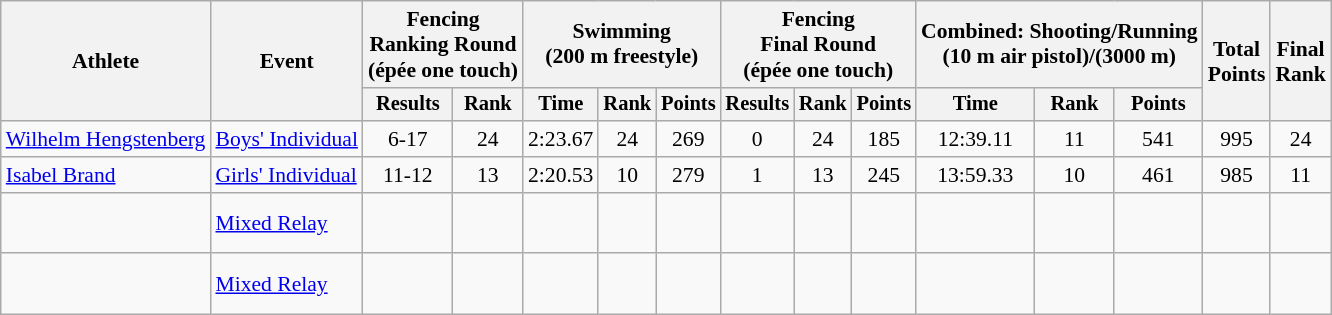<table class="wikitable" style="font-size:90%;">
<tr>
<th rowspan=2>Athlete</th>
<th rowspan=2>Event</th>
<th colspan=2>Fencing<br>Ranking Round<br><span>(épée one touch)</span></th>
<th colspan=3>Swimming<br><span>(200 m freestyle)</span></th>
<th colspan=3>Fencing<br>Final Round<br><span>(épée one touch)</span></th>
<th colspan=3>Combined: Shooting/Running<br><span>(10 m air pistol)/(3000 m)</span></th>
<th rowspan=2>Total<br>Points</th>
<th rowspan=2>Final<br>Rank</th>
</tr>
<tr style="font-size:95%">
<th>Results</th>
<th>Rank</th>
<th>Time</th>
<th>Rank</th>
<th>Points</th>
<th>Results</th>
<th>Rank</th>
<th>Points</th>
<th>Time</th>
<th>Rank</th>
<th>Points</th>
</tr>
<tr align=center>
<td align=left><a href='#'>Wilhelm Hengstenberg</a></td>
<td align=left><a href='#'>Boys' Individual</a></td>
<td>6-17</td>
<td>24</td>
<td>2:23.67</td>
<td>24</td>
<td>269</td>
<td>0</td>
<td>24</td>
<td>185</td>
<td>12:39.11</td>
<td>11</td>
<td>541</td>
<td>995</td>
<td>24</td>
</tr>
<tr align=center>
<td align=left><a href='#'>Isabel Brand</a></td>
<td align=left><a href='#'>Girls' Individual</a></td>
<td>11-12</td>
<td>13</td>
<td>2:20.53</td>
<td>10</td>
<td>279</td>
<td>1</td>
<td>13</td>
<td>245</td>
<td>13:59.33</td>
<td>10</td>
<td>461</td>
<td>985</td>
<td>11</td>
</tr>
<tr align=center>
<td align=left><br><br></td>
<td align=left><a href='#'>Mixed Relay</a></td>
<td></td>
<td></td>
<td></td>
<td></td>
<td></td>
<td></td>
<td></td>
<td></td>
<td></td>
<td></td>
<td></td>
<td></td>
<td></td>
</tr>
<tr align=center>
<td align=left><br><br></td>
<td align=left><a href='#'>Mixed Relay</a></td>
<td></td>
<td></td>
<td></td>
<td></td>
<td></td>
<td></td>
<td></td>
<td></td>
<td></td>
<td></td>
<td></td>
<td></td>
<td></td>
</tr>
</table>
